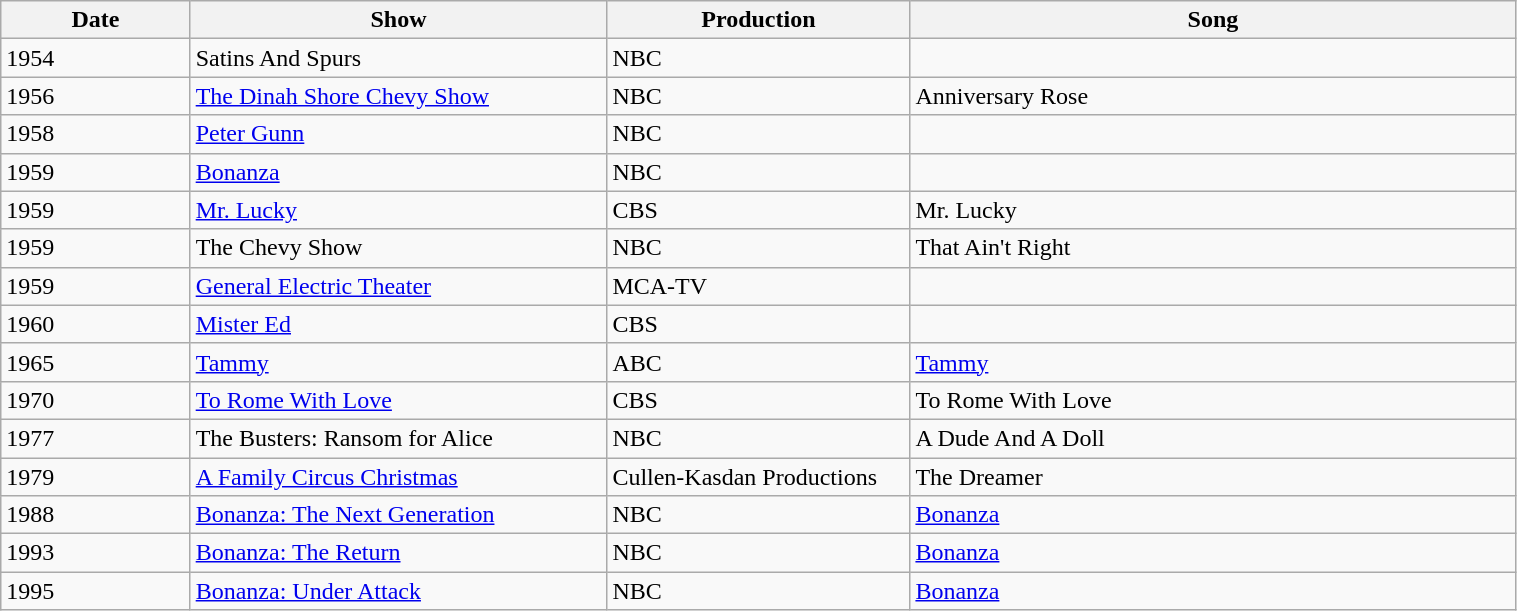<table class="wikitable collapsible collapsed" style="width: 80%">
<tr>
<th scope="col" width="10%">Date</th>
<th scope="col" width="22%">Show</th>
<th scope="col" width="16%">Production</th>
<th scope="col" width="32%">Song</th>
</tr>
<tr>
<td>1954</td>
<td>Satins And Spurs</td>
<td>NBC</td>
<td></td>
</tr>
<tr>
<td>1956</td>
<td><a href='#'>The Dinah Shore Chevy Show</a></td>
<td>NBC</td>
<td>Anniversary Rose</td>
</tr>
<tr>
<td>1958</td>
<td><a href='#'>Peter Gunn</a></td>
<td>NBC</td>
<td></td>
</tr>
<tr>
<td>1959</td>
<td><a href='#'>Bonanza</a></td>
<td>NBC</td>
<td></td>
</tr>
<tr>
<td>1959</td>
<td><a href='#'>Mr. Lucky</a></td>
<td>CBS</td>
<td>Mr. Lucky</td>
</tr>
<tr>
<td>1959</td>
<td>The Chevy Show</td>
<td>NBC</td>
<td>That Ain't Right</td>
</tr>
<tr>
<td>1959</td>
<td><a href='#'>General Electric Theater</a></td>
<td>MCA-TV</td>
<td></td>
</tr>
<tr>
<td>1960</td>
<td><a href='#'>Mister Ed</a></td>
<td>CBS</td>
<td></td>
</tr>
<tr>
<td>1965</td>
<td><a href='#'>Tammy</a></td>
<td>ABC</td>
<td><a href='#'>Tammy</a></td>
</tr>
<tr>
<td>1970</td>
<td><a href='#'>To Rome With Love</a></td>
<td>CBS</td>
<td>To Rome With Love</td>
</tr>
<tr>
<td>1977</td>
<td>The Busters: Ransom for Alice</td>
<td>NBC</td>
<td>A Dude And A Doll</td>
</tr>
<tr>
<td>1979</td>
<td><a href='#'>A Family Circus Christmas</a></td>
<td>Cullen-Kasdan Productions</td>
<td>The Dreamer</td>
</tr>
<tr>
<td>1988</td>
<td><a href='#'>Bonanza: The Next Generation</a></td>
<td>NBC</td>
<td><a href='#'>Bonanza</a></td>
</tr>
<tr>
<td>1993</td>
<td><a href='#'>Bonanza: The Return</a></td>
<td>NBC</td>
<td><a href='#'>Bonanza</a></td>
</tr>
<tr>
<td>1995</td>
<td><a href='#'>Bonanza: Under Attack</a></td>
<td>NBC</td>
<td><a href='#'>Bonanza</a></td>
</tr>
</table>
